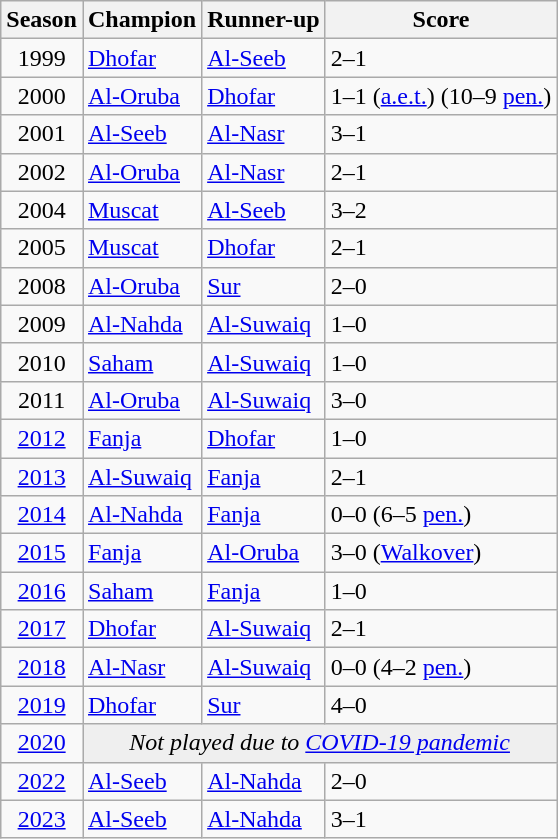<table class="wikitable">
<tr>
<th><strong>Season</strong></th>
<th><strong>Champion</strong></th>
<th><strong>Runner-up</strong></th>
<th><strong>Score</strong></th>
</tr>
<tr>
<td align=center>1999</td>
<td><a href='#'>Dhofar</a></td>
<td><a href='#'>Al-Seeb</a></td>
<td>2–1</td>
</tr>
<tr>
<td align=center>2000</td>
<td><a href='#'>Al-Oruba</a></td>
<td><a href='#'>Dhofar</a></td>
<td>1–1 (<a href='#'>a.e.t.</a>) (10–9 <a href='#'>pen.</a>)</td>
</tr>
<tr>
<td align=center>2001</td>
<td><a href='#'>Al-Seeb</a></td>
<td><a href='#'>Al-Nasr</a></td>
<td>3–1</td>
</tr>
<tr>
<td align=center>2002</td>
<td><a href='#'>Al-Oruba</a></td>
<td><a href='#'>Al-Nasr</a></td>
<td>2–1</td>
</tr>
<tr>
<td align=center>2004</td>
<td><a href='#'>Muscat</a></td>
<td><a href='#'>Al-Seeb</a></td>
<td>3–2</td>
</tr>
<tr>
<td align=center>2005</td>
<td><a href='#'>Muscat</a></td>
<td><a href='#'>Dhofar</a></td>
<td>2–1</td>
</tr>
<tr>
<td align=center>2008</td>
<td><a href='#'>Al-Oruba</a></td>
<td><a href='#'>Sur</a></td>
<td>2–0</td>
</tr>
<tr>
<td align=center>2009</td>
<td><a href='#'>Al-Nahda</a></td>
<td><a href='#'>Al-Suwaiq</a></td>
<td>1–0</td>
</tr>
<tr>
<td align=center>2010</td>
<td><a href='#'>Saham</a></td>
<td><a href='#'>Al-Suwaiq</a></td>
<td>1–0</td>
</tr>
<tr>
<td align=center>2011</td>
<td><a href='#'>Al-Oruba</a></td>
<td><a href='#'>Al-Suwaiq</a></td>
<td>3–0</td>
</tr>
<tr>
<td align=center><a href='#'>2012</a></td>
<td><a href='#'>Fanja</a></td>
<td><a href='#'>Dhofar</a></td>
<td>1–0</td>
</tr>
<tr>
<td align=center><a href='#'>2013</a></td>
<td><a href='#'>Al-Suwaiq</a></td>
<td><a href='#'>Fanja</a></td>
<td>2–1</td>
</tr>
<tr>
<td align=center><a href='#'>2014</a></td>
<td><a href='#'>Al-Nahda</a></td>
<td><a href='#'>Fanja</a></td>
<td>0–0 (6–5 <a href='#'>pen.</a>)</td>
</tr>
<tr>
<td align=center><a href='#'>2015</a></td>
<td><a href='#'>Fanja</a></td>
<td><a href='#'>Al-Oruba</a></td>
<td>3–0 (<a href='#'>Walkover</a>)</td>
</tr>
<tr>
<td align=center><a href='#'>2016</a></td>
<td><a href='#'>Saham</a></td>
<td><a href='#'>Fanja</a></td>
<td>1–0</td>
</tr>
<tr>
<td align=center><a href='#'>2017</a></td>
<td><a href='#'>Dhofar</a></td>
<td><a href='#'>Al-Suwaiq</a></td>
<td>2–1</td>
</tr>
<tr>
<td align=center><a href='#'>2018</a></td>
<td><a href='#'>Al-Nasr</a></td>
<td><a href='#'>Al-Suwaiq</a></td>
<td>0–0 (4–2 <a href='#'>pen.</a>)</td>
</tr>
<tr>
<td align=center><a href='#'>2019</a></td>
<td><a href='#'>Dhofar</a></td>
<td><a href='#'>Sur</a></td>
<td>4–0</td>
</tr>
<tr>
<td align=center><a href='#'>2020</a></td>
<td colspan=3 style="background:#efefef; text-align:center"><em>Not played due to <a href='#'>COVID-19 pandemic</a></em></td>
</tr>
<tr>
<td align=center><a href='#'>2022</a></td>
<td><a href='#'>Al-Seeb</a></td>
<td><a href='#'>Al-Nahda</a></td>
<td>2–0</td>
</tr>
<tr>
<td align=center><a href='#'>2023</a></td>
<td><a href='#'>Al-Seeb</a></td>
<td><a href='#'>Al-Nahda</a></td>
<td>3–1</td>
</tr>
</table>
